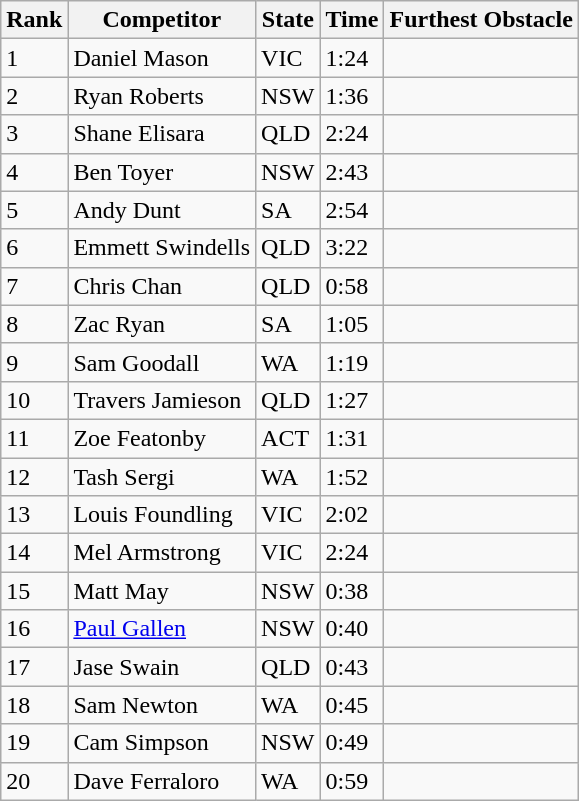<table class="wikitable sortable mw-collapsible">
<tr>
<th>Rank</th>
<th>Competitor</th>
<th>State</th>
<th>Time</th>
<th>Furthest Obstacle</th>
</tr>
<tr>
<td>1</td>
<td>Daniel Mason</td>
<td>VIC</td>
<td>1:24</td>
<td></td>
</tr>
<tr>
<td>2</td>
<td>Ryan Roberts</td>
<td>NSW</td>
<td>1:36</td>
<td></td>
</tr>
<tr>
<td>3</td>
<td>Shane Elisara</td>
<td>QLD</td>
<td>2:24</td>
<td></td>
</tr>
<tr>
<td>4</td>
<td>Ben Toyer</td>
<td>NSW</td>
<td>2:43</td>
<td></td>
</tr>
<tr>
<td>5</td>
<td>Andy Dunt</td>
<td>SA</td>
<td>2:54</td>
<td></td>
</tr>
<tr>
<td>6</td>
<td>Emmett Swindells</td>
<td>QLD</td>
<td>3:22</td>
<td></td>
</tr>
<tr>
<td>7</td>
<td>Chris Chan</td>
<td>QLD</td>
<td>0:58</td>
<td></td>
</tr>
<tr>
<td>8</td>
<td>Zac Ryan</td>
<td>SA</td>
<td>1:05</td>
<td></td>
</tr>
<tr>
<td>9</td>
<td>Sam Goodall</td>
<td>WA</td>
<td>1:19</td>
<td></td>
</tr>
<tr>
<td>10</td>
<td>Travers Jamieson</td>
<td>QLD</td>
<td>1:27</td>
<td></td>
</tr>
<tr>
<td>11</td>
<td>Zoe Featonby</td>
<td>ACT</td>
<td>1:31</td>
<td></td>
</tr>
<tr>
<td>12</td>
<td>Tash Sergi</td>
<td>WA</td>
<td>1:52</td>
<td></td>
</tr>
<tr>
<td>13</td>
<td>Louis Foundling</td>
<td>VIC</td>
<td>2:02</td>
<td></td>
</tr>
<tr>
<td>14</td>
<td>Mel Armstrong</td>
<td>VIC</td>
<td>2:24</td>
<td></td>
</tr>
<tr>
<td>15</td>
<td>Matt May</td>
<td>NSW</td>
<td>0:38</td>
<td></td>
</tr>
<tr>
<td>16</td>
<td><a href='#'>Paul Gallen</a></td>
<td>NSW</td>
<td>0:40</td>
<td></td>
</tr>
<tr>
<td>17</td>
<td>Jase Swain</td>
<td>QLD</td>
<td>0:43</td>
<td></td>
</tr>
<tr>
<td>18</td>
<td>Sam Newton</td>
<td>WA</td>
<td>0:45</td>
<td></td>
</tr>
<tr>
<td>19</td>
<td>Cam Simpson</td>
<td>NSW</td>
<td>0:49</td>
<td></td>
</tr>
<tr>
<td>20</td>
<td>Dave Ferraloro</td>
<td>WA</td>
<td>0:59</td>
<td></td>
</tr>
</table>
